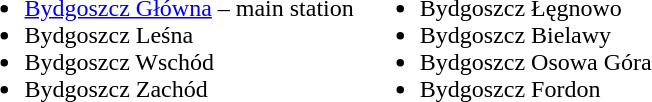<table>
<tr>
<td style = "vertical-align:top; width:50%;"><br><ul><li><a href='#'>Bydgoszcz Główna</a> – main station</li><li>Bydgoszcz Leśna</li><li>Bydgoszcz Wschód</li><li>Bydgoszcz Zachód</li></ul></td>
<td style = "vertical-align:top; width:50%;"><br><ul><li>Bydgoszcz Łęgnowo</li><li>Bydgoszcz Bielawy</li><li>Bydgoszcz Osowa Góra</li><li>Bydgoszcz Fordon</li></ul></td>
</tr>
</table>
